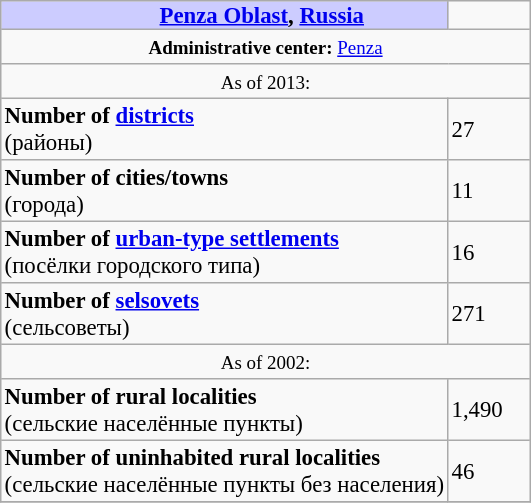<table border=1 align="right" cellpadding=2 cellspacing=0 style="margin: 0 0 1em 1em; background: #f9f9f9; border: 1px #aaa solid; border-collapse: collapse; font-size: 95%;">
<tr>
<th bgcolor="#ccccff" style="padding:0 0 0 50px;"><a href='#'>Penza Oblast</a>, <a href='#'>Russia</a></th>
<td width="50px"></td>
</tr>
<tr>
<td colspan=2 align="center"><small><strong>Administrative center:</strong> <a href='#'>Penza</a></small></td>
</tr>
<tr>
<td colspan=2 align="center"><small>As of 2013:</small></td>
</tr>
<tr>
<td><strong>Number of <a href='#'>districts</a></strong><br>(районы)</td>
<td>27</td>
</tr>
<tr>
<td><strong>Number of cities/towns</strong><br>(города)</td>
<td>11</td>
</tr>
<tr>
<td><strong>Number of <a href='#'>urban-type settlements</a></strong><br>(посёлки городского типа)</td>
<td>16</td>
</tr>
<tr>
<td><strong>Number of <a href='#'>selsovets</a></strong><br>(сельсоветы)</td>
<td>271</td>
</tr>
<tr>
<td colspan=2 align="center"><small>As of 2002:</small></td>
</tr>
<tr>
<td><strong>Number of rural localities</strong><br>(сельские населённые пункты)</td>
<td>1,490</td>
</tr>
<tr>
<td><strong>Number of uninhabited rural localities</strong><br>(сельские населённые пункты без населения)</td>
<td>46</td>
</tr>
<tr>
</tr>
</table>
